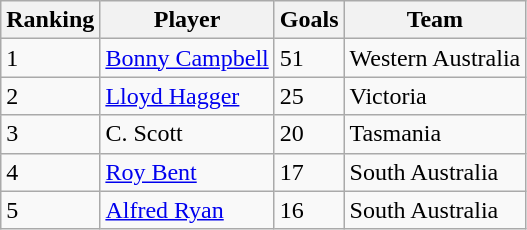<table class="wikitable">
<tr>
<th>Ranking</th>
<th>Player</th>
<th>Goals</th>
<th>Team</th>
</tr>
<tr>
<td>1</td>
<td><a href='#'>Bonny Campbell</a></td>
<td>51</td>
<td>Western Australia</td>
</tr>
<tr>
<td>2</td>
<td><a href='#'>Lloyd Hagger</a></td>
<td>25</td>
<td>Victoria</td>
</tr>
<tr>
<td>3</td>
<td>C. Scott</td>
<td>20</td>
<td>Tasmania</td>
</tr>
<tr>
<td>4</td>
<td><a href='#'>Roy Bent</a></td>
<td>17</td>
<td>South Australia</td>
</tr>
<tr>
<td>5</td>
<td><a href='#'>Alfred Ryan</a></td>
<td>16</td>
<td>South Australia</td>
</tr>
</table>
